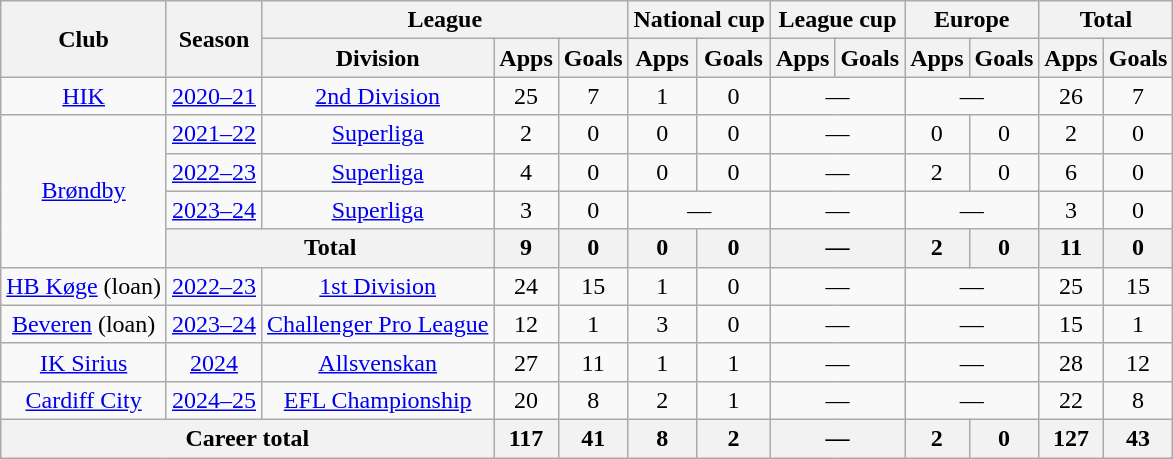<table class="wikitable" style="text-align: center">
<tr>
<th rowspan="2">Club</th>
<th rowspan="2">Season</th>
<th colspan="3">League</th>
<th colspan="2">National cup</th>
<th colspan="2">League cup</th>
<th colspan="2">Europe</th>
<th colspan="2">Total</th>
</tr>
<tr>
<th>Division</th>
<th>Apps</th>
<th>Goals</th>
<th>Apps</th>
<th>Goals</th>
<th>Apps</th>
<th>Goals</th>
<th>Apps</th>
<th>Goals</th>
<th>Apps</th>
<th>Goals</th>
</tr>
<tr>
<td><a href='#'>HIK</a></td>
<td><a href='#'>2020–21</a></td>
<td><a href='#'>2nd Division</a></td>
<td>25</td>
<td>7</td>
<td>1</td>
<td>0</td>
<td colspan="2">—</td>
<td colspan="2">—</td>
<td>26</td>
<td>7</td>
</tr>
<tr>
<td rowspan="4"><a href='#'>Brøndby</a></td>
<td><a href='#'>2021–22</a></td>
<td><a href='#'>Superliga</a></td>
<td>2</td>
<td>0</td>
<td>0</td>
<td>0</td>
<td colspan="2">—</td>
<td>0</td>
<td>0</td>
<td>2</td>
<td>0</td>
</tr>
<tr>
<td><a href='#'>2022–23</a></td>
<td><a href='#'>Superliga</a></td>
<td>4</td>
<td>0</td>
<td>0</td>
<td>0</td>
<td colspan="2">—</td>
<td>2</td>
<td>0</td>
<td>6</td>
<td>0</td>
</tr>
<tr>
<td><a href='#'>2023–24</a></td>
<td><a href='#'>Superliga</a></td>
<td>3</td>
<td>0</td>
<td colspan="2">—</td>
<td colspan="2">—</td>
<td colspan="2">—</td>
<td>3</td>
<td>0</td>
</tr>
<tr>
<th colspan="2">Total</th>
<th>9</th>
<th>0</th>
<th>0</th>
<th>0</th>
<th colspan="2">—</th>
<th>2</th>
<th>0</th>
<th>11</th>
<th>0</th>
</tr>
<tr>
<td><a href='#'>HB Køge</a> (loan)</td>
<td><a href='#'>2022–23</a></td>
<td><a href='#'>1st Division</a></td>
<td>24</td>
<td>15</td>
<td>1</td>
<td>0</td>
<td colspan="2">—</td>
<td colspan="2">—</td>
<td>25</td>
<td>15</td>
</tr>
<tr>
<td><a href='#'>Beveren</a> (loan)</td>
<td><a href='#'>2023–24</a></td>
<td><a href='#'>Challenger Pro League</a></td>
<td>12</td>
<td>1</td>
<td>3</td>
<td>0</td>
<td colspan="2">—</td>
<td colspan="2">—</td>
<td>15</td>
<td>1</td>
</tr>
<tr>
<td><a href='#'>IK Sirius</a></td>
<td><a href='#'>2024</a></td>
<td><a href='#'>Allsvenskan</a></td>
<td>27</td>
<td>11</td>
<td>1</td>
<td>1</td>
<td colspan="2">—</td>
<td colspan="2">—</td>
<td>28</td>
<td>12</td>
</tr>
<tr>
<td><a href='#'>Cardiff City</a></td>
<td><a href='#'>2024–25</a></td>
<td><a href='#'>EFL Championship</a></td>
<td>20</td>
<td>8</td>
<td>2</td>
<td>1</td>
<td colspan="2">—</td>
<td colspan="2">—</td>
<td>22</td>
<td>8</td>
</tr>
<tr>
<th colspan="3">Career total</th>
<th>117</th>
<th>41</th>
<th>8</th>
<th>2</th>
<th colspan="2">—</th>
<th>2</th>
<th>0</th>
<th>127</th>
<th>43</th>
</tr>
</table>
